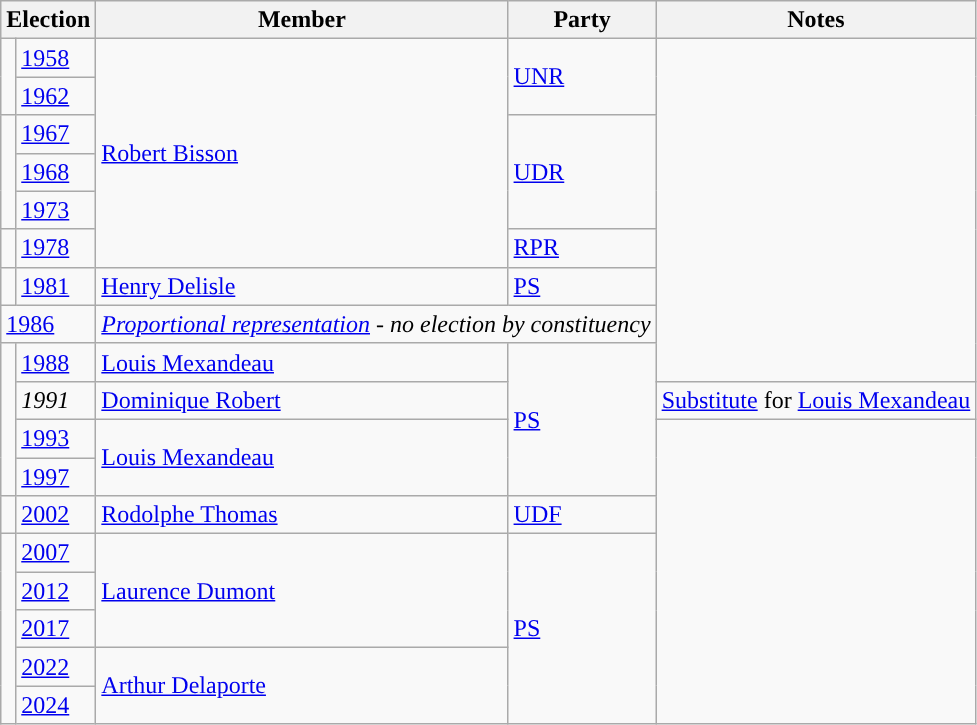<table class="wikitable">
<tr>
<th colspan="2">Election</th>
<th>Member</th>
<th>Party</th>
<th>Notes</th>
</tr>
<tr>
<td rowspan="2" style="color:inherit;background-color: "></td>
<td><a href='#'>1958</a></td>
<td rowspan="6"><a href='#'>Robert Bisson</a></td>
<td rowspan="2"><a href='#'>UNR</a></td>
</tr>
<tr>
<td><a href='#'>1962</a></td>
</tr>
<tr>
<td rowspan="3" style="color:inherit;background-color: "></td>
<td><a href='#'>1967</a></td>
<td rowspan="3"><a href='#'>UDR</a></td>
</tr>
<tr>
<td><a href='#'>1968</a></td>
</tr>
<tr>
<td><a href='#'>1973</a></td>
</tr>
<tr>
<td style="color:inherit;background-color: "></td>
<td><a href='#'>1978</a></td>
<td><a href='#'>RPR</a></td>
</tr>
<tr>
<td style="color:inherit;background-color: "></td>
<td><a href='#'>1981</a></td>
<td><a href='#'>Henry Delisle</a></td>
<td><a href='#'>PS</a></td>
</tr>
<tr>
<td colspan="2"><a href='#'>1986</a></td>
<td colspan="2"><em><a href='#'>Proportional representation</a> - no election by constituency</em></td>
</tr>
<tr>
<td rowspan=4 style="color:inherit;background-color: "></td>
<td><a href='#'>1988</a></td>
<td><a href='#'>Louis Mexandeau</a></td>
<td rowspan=4><a href='#'>PS</a></td>
</tr>
<tr>
<td><em>1991</em></td>
<td><a href='#'>Dominique Robert</a></td>
<td><a href='#'>Substitute</a> for <a href='#'>Louis Mexandeau</a></td>
</tr>
<tr>
<td><a href='#'>1993</a></td>
<td rowspan=2><a href='#'>Louis Mexandeau</a></td>
</tr>
<tr>
<td><a href='#'>1997</a></td>
</tr>
<tr>
<td style="color:inherit;background-color: "></td>
<td><a href='#'>2002</a></td>
<td><a href='#'>Rodolphe Thomas</a></td>
<td><a href='#'>UDF</a></td>
</tr>
<tr>
<td rowspan=5 style="color:inherit;background-color: "></td>
<td><a href='#'>2007</a></td>
<td rowspan=3><a href='#'>Laurence Dumont</a></td>
<td rowspan=5><a href='#'>PS</a></td>
</tr>
<tr>
<td><a href='#'>2012</a></td>
</tr>
<tr>
<td><a href='#'>2017</a></td>
</tr>
<tr>
<td><a href='#'>2022</a></td>
<td rowspan=2><a href='#'>Arthur Delaporte</a></td>
</tr>
<tr>
<td><a href='#'>2024</a></td>
</tr>
</table>
